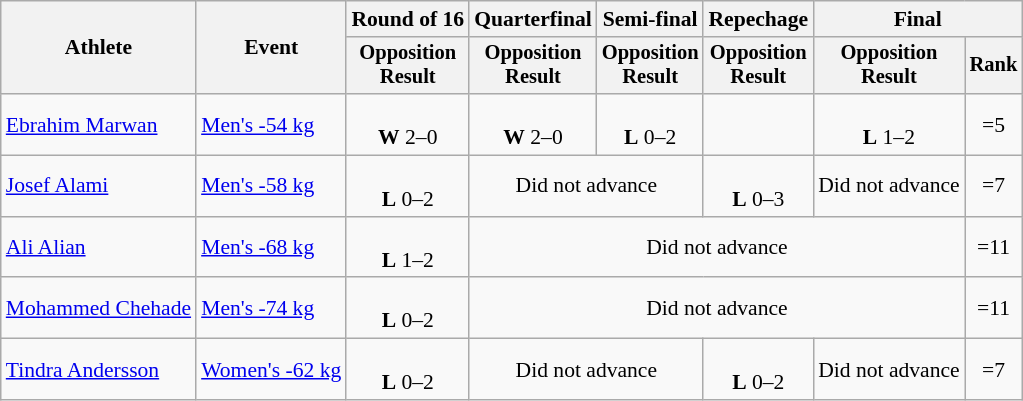<table class=wikitable style=font-size:90%;text-align:center>
<tr>
<th rowspan=2>Athlete</th>
<th rowspan=2>Event</th>
<th>Round of 16</th>
<th>Quarterfinal</th>
<th>Semi-final</th>
<th>Repechage</th>
<th colspan="2">Final</th>
</tr>
<tr style=font-size:95%>
<th>Opposition<br>Result</th>
<th>Opposition<br>Result</th>
<th>Opposition<br>Result</th>
<th>Opposition<br>Result</th>
<th>Opposition<br>Result</th>
<th>Rank</th>
</tr>
<tr>
<td align=left><a href='#'>Ebrahim Marwan</a></td>
<td align=left><a href='#'>Men's -54 kg</a></td>
<td><br><strong>W</strong> 2–0</td>
<td><br><strong>W</strong> 2–0</td>
<td><br><strong>L</strong> 0–2</td>
<td></td>
<td><br><strong>L</strong> 1–2</td>
<td>=5</td>
</tr>
<tr>
<td align=left><a href='#'>Josef Alami</a></td>
<td align=left><a href='#'>Men's -58 kg</a></td>
<td><br><strong>L</strong> 0–2</td>
<td colspan=2>Did not advance</td>
<td><br><strong>L</strong> 0–3</td>
<td>Did not advance</td>
<td>=7</td>
</tr>
<tr>
<td align=left><a href='#'>Ali Alian</a></td>
<td align=left><a href='#'>Men's -68 kg</a></td>
<td><br><strong>L</strong> 1–2</td>
<td colspan=4>Did not advance</td>
<td>=11</td>
</tr>
<tr>
<td align=left><a href='#'>Mohammed Chehade</a></td>
<td align=left><a href='#'>Men's -74 kg</a></td>
<td><br><strong>L</strong> 0–2</td>
<td colspan=4>Did not advance</td>
<td>=11</td>
</tr>
<tr>
<td align=left><a href='#'>Tindra Andersson</a></td>
<td align=left><a href='#'>Women's -62 kg</a></td>
<td><br><strong>L</strong> 0–2</td>
<td colspan=2>Did not advance</td>
<td><br><strong>L</strong> 0–2</td>
<td>Did not advance</td>
<td>=7</td>
</tr>
</table>
